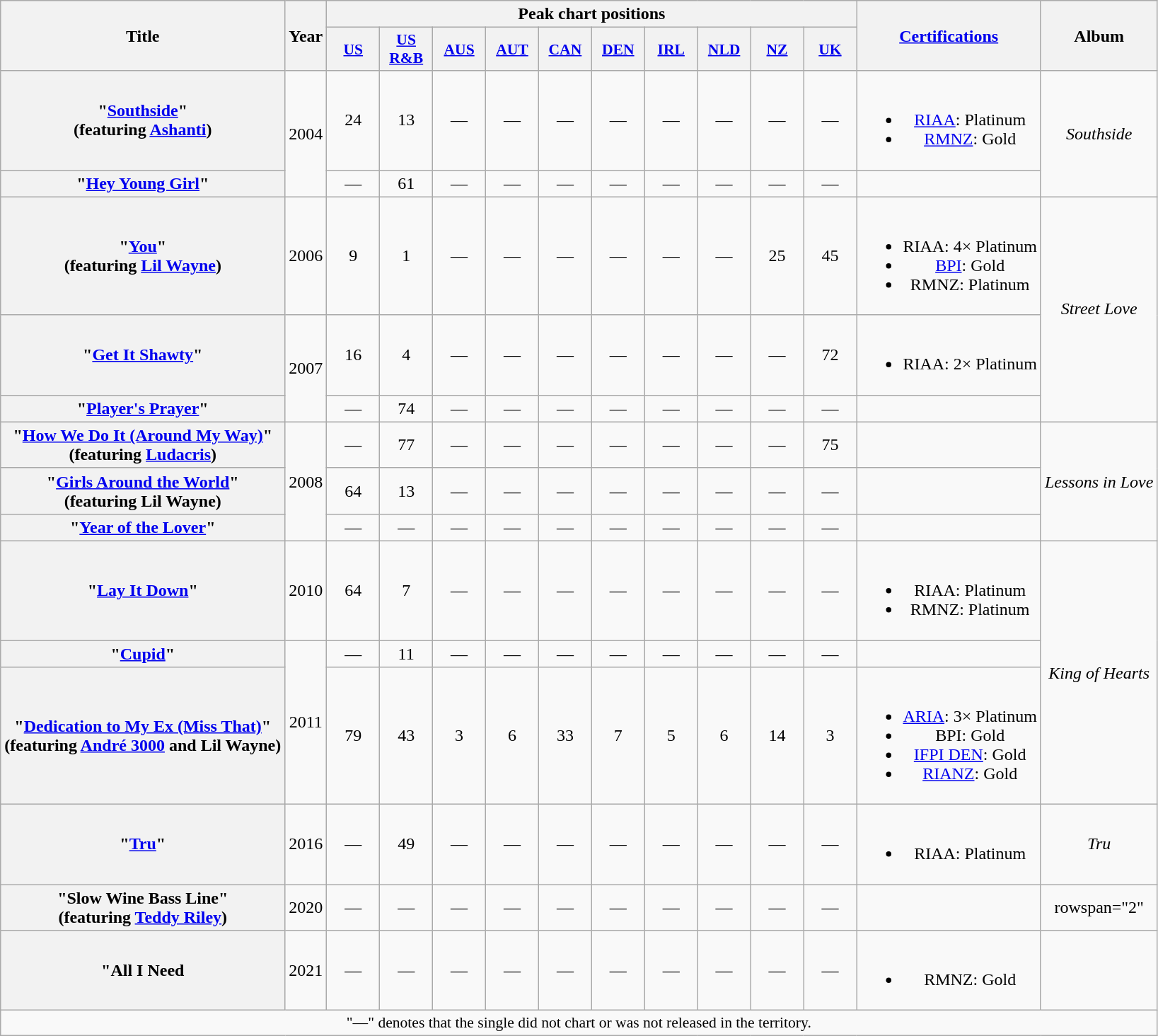<table class="wikitable plainrowheaders" style="text-align:center;">
<tr>
<th scope="col" rowspan="2">Title</th>
<th scope="col" rowspan="2">Year</th>
<th scope="col" colspan="10">Peak chart positions</th>
<th scope="col" rowspan="2"><a href='#'>Certifications</a></th>
<th scope="col" rowspan="2">Album</th>
</tr>
<tr>
<th scope="col" style="width:3em;font-size:90%;"><a href='#'>US</a><br></th>
<th scope="col" style="width:3em;font-size:90%;"><a href='#'>US<br>R&B</a><br></th>
<th scope="col" style="width:3em;font-size:90%;"><a href='#'>AUS</a><br></th>
<th scope="col" style="width:3em;font-size:90%;"><a href='#'>AUT</a><br></th>
<th scope="col" style="width:3em;font-size:90%;"><a href='#'>CAN</a><br></th>
<th scope="col" style="width:3em;font-size:90%;"><a href='#'>DEN</a><br></th>
<th scope="col" style="width:3em;font-size:90%;"><a href='#'>IRL</a><br></th>
<th scope="col" style="width:3em;font-size:90%;"><a href='#'>NLD</a><br></th>
<th scope="col" style="width:3em;font-size:90%;"><a href='#'>NZ</a><br></th>
<th scope="col" style="width:3em;font-size:90%;"><a href='#'>UK</a><br></th>
</tr>
<tr>
<th scope="row">"<a href='#'>Southside</a>"<br><span>(featuring <a href='#'>Ashanti</a>)</span></th>
<td rowspan="2">2004</td>
<td>24</td>
<td>13</td>
<td>—</td>
<td>—</td>
<td>—</td>
<td>—</td>
<td>—</td>
<td>—</td>
<td>—</td>
<td>—</td>
<td><br><ul><li><a href='#'>RIAA</a>: Platinum</li><li><a href='#'>RMNZ</a>: Gold</li></ul></td>
<td rowspan="2"><em>Southside</em></td>
</tr>
<tr>
<th scope="row">"<a href='#'>Hey Young Girl</a>"</th>
<td>—</td>
<td>61</td>
<td>—</td>
<td>—</td>
<td>—</td>
<td>—</td>
<td>—</td>
<td>—</td>
<td>—</td>
<td>—</td>
<td></td>
</tr>
<tr>
<th scope="row">"<a href='#'>You</a>"<br><span>(featuring <a href='#'>Lil Wayne</a>)</span></th>
<td>2006</td>
<td>9</td>
<td>1</td>
<td>—</td>
<td>—</td>
<td>—</td>
<td>—</td>
<td>—</td>
<td>—</td>
<td>25</td>
<td>45</td>
<td><br><ul><li>RIAA: 4× Platinum</li><li><a href='#'>BPI</a>: Gold</li><li>RMNZ: Platinum</li></ul></td>
<td rowspan="3"><em>Street Love</em></td>
</tr>
<tr>
<th scope="row">"<a href='#'>Get It Shawty</a>"</th>
<td rowspan="2">2007</td>
<td>16</td>
<td>4</td>
<td>—</td>
<td>—</td>
<td>—</td>
<td>—</td>
<td>—</td>
<td>—</td>
<td>—</td>
<td>72</td>
<td><br><ul><li>RIAA: 2× Platinum</li></ul></td>
</tr>
<tr>
<th scope="row">"<a href='#'>Player's Prayer</a>"</th>
<td>—</td>
<td>74</td>
<td>—</td>
<td>—</td>
<td>—</td>
<td>—</td>
<td>—</td>
<td>—</td>
<td>—</td>
<td>—</td>
<td></td>
</tr>
<tr>
<th scope="row">"<a href='#'>How We Do It (Around My Way)</a>"<br><span>(featuring <a href='#'>Ludacris</a>)</span></th>
<td rowspan="3">2008</td>
<td>—</td>
<td>77</td>
<td>—</td>
<td>—</td>
<td>—</td>
<td>—</td>
<td>—</td>
<td>—</td>
<td>—</td>
<td>75</td>
<td></td>
<td rowspan="3"><em>Lessons in Love</em></td>
</tr>
<tr>
<th scope="row">"<a href='#'>Girls Around the World</a>"<br><span>(featuring Lil Wayne)</span></th>
<td>64</td>
<td>13</td>
<td>—</td>
<td>—</td>
<td>—</td>
<td>—</td>
<td>—</td>
<td>—</td>
<td>—</td>
<td>—</td>
<td></td>
</tr>
<tr>
<th scope="row">"<a href='#'>Year of the Lover</a>"</th>
<td>—</td>
<td>—</td>
<td>—</td>
<td>—</td>
<td>—</td>
<td>—</td>
<td>—</td>
<td>—</td>
<td>—</td>
<td>—</td>
<td></td>
</tr>
<tr>
<th scope="row">"<a href='#'>Lay It Down</a>"</th>
<td>2010</td>
<td>64</td>
<td>7</td>
<td>—</td>
<td>—</td>
<td>—</td>
<td>—</td>
<td>—</td>
<td>—</td>
<td>—</td>
<td>—</td>
<td><br><ul><li>RIAA: Platinum</li><li>RMNZ: Platinum</li></ul></td>
<td rowspan="3"><em>King of Hearts</em></td>
</tr>
<tr>
<th scope="row">"<a href='#'>Cupid</a>"</th>
<td rowspan="2">2011</td>
<td>—</td>
<td>11</td>
<td>—</td>
<td>—</td>
<td>—</td>
<td>—</td>
<td>—</td>
<td>—</td>
<td>—</td>
<td>—</td>
<td></td>
</tr>
<tr>
<th scope="row">"<a href='#'>Dedication to My Ex (Miss That)</a>" <br><span>(featuring <a href='#'>André 3000</a> and Lil Wayne)</span></th>
<td>79</td>
<td>43</td>
<td>3</td>
<td>6</td>
<td>33</td>
<td>7</td>
<td>5</td>
<td>6</td>
<td>14</td>
<td>3</td>
<td><br><ul><li><a href='#'>ARIA</a>: 3× Platinum</li><li>BPI: Gold</li><li><a href='#'>IFPI DEN</a>: Gold</li><li><a href='#'>RIANZ</a>: Gold</li></ul></td>
</tr>
<tr>
<th scope="row">"<a href='#'>Tru</a>"</th>
<td>2016</td>
<td>—</td>
<td>49</td>
<td>—</td>
<td>—</td>
<td>—</td>
<td>—</td>
<td>—</td>
<td>—</td>
<td>—</td>
<td>—</td>
<td><br><ul><li>RIAA: Platinum</li></ul></td>
<td rowspan="1"><em>Tru</em></td>
</tr>
<tr>
<th scope="row">"Slow Wine Bass Line"<br><span>(featuring <a href='#'>Teddy Riley</a>)</span></th>
<td>2020</td>
<td>—</td>
<td>—</td>
<td>—</td>
<td>—</td>
<td>—</td>
<td>—</td>
<td>—</td>
<td>—</td>
<td>—</td>
<td>—</td>
<td></td>
<td>rowspan="2" </td>
</tr>
<tr>
<th scope="row">"All I Need</th>
<td>2021</td>
<td>—</td>
<td>—</td>
<td>—</td>
<td>—</td>
<td>—</td>
<td>—</td>
<td>—</td>
<td>—</td>
<td>—</td>
<td>—</td>
<td><br><ul><li>RMNZ: Gold</li></ul></td>
</tr>
<tr>
<td colspan="14" style="font-size:90%">"—" denotes that the single did not chart or was not released in the territory.</td>
</tr>
</table>
